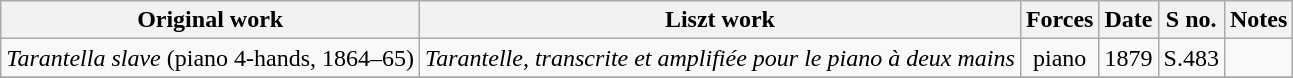<table class="wikitable">
<tr>
<th>Original work</th>
<th>Liszt work</th>
<th>Forces</th>
<th>Date</th>
<th>S no.</th>
<th>Notes</th>
</tr>
<tr>
<td><em>Tarantella slave</em> (piano 4-hands, 1864–65)</td>
<td><em>Tarantelle, transcrite et amplifiée pour le piano à deux mains</em></td>
<td style="text-align: center">piano</td>
<td>1879</td>
<td>S.483</td>
<td></td>
</tr>
<tr>
</tr>
</table>
